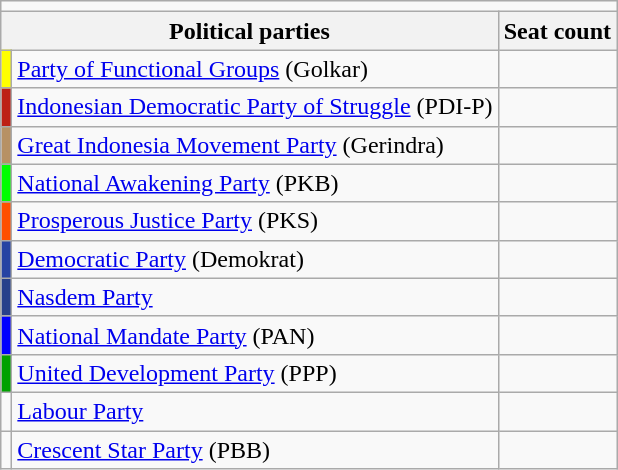<table class="wikitable">
<tr>
<td colspan="4"></td>
</tr>
<tr>
<th colspan="2">Political parties</th>
<th>Seat count</th>
</tr>
<tr>
<td bgcolor=#FFFF00></td>
<td><a href='#'>Party of Functional Groups</a> (Golkar)</td>
<td></td>
</tr>
<tr>
<td bgcolor=#BD2016></td>
<td><a href='#'>Indonesian Democratic Party of Struggle</a> (PDI-P)</td>
<td></td>
</tr>
<tr>
<td bgcolor=#B79164></td>
<td><a href='#'>Great Indonesia Movement Party</a> (Gerindra)</td>
<td></td>
</tr>
<tr>
<td bgcolor=#00FF00></td>
<td><a href='#'>National Awakening Party</a> (PKB)</td>
<td></td>
</tr>
<tr>
<td bgcolor=#FF4F00></td>
<td><a href='#'>Prosperous Justice Party</a> (PKS)</td>
<td></td>
</tr>
<tr>
<td bgcolor=#2643A3></td>
<td><a href='#'>Democratic Party</a> (Demokrat)</td>
<td></td>
</tr>
<tr>
<td bgcolor=#27408B></td>
<td><a href='#'>Nasdem Party</a></td>
<td></td>
</tr>
<tr>
<td bgcolor=#0000FF></td>
<td><a href='#'>National Mandate Party</a> (PAN)</td>
<td></td>
</tr>
<tr>
<td bgcolor=#00A100></td>
<td><a href='#'>United Development Party</a> (PPP)</td>
<td></td>
</tr>
<tr>
<td bgcolor=></td>
<td><a href='#'>Labour Party</a></td>
<td></td>
</tr>
<tr>
<td bgcolor=></td>
<td><a href='#'>Crescent Star Party</a> (PBB)</td>
<td></td>
</tr>
</table>
